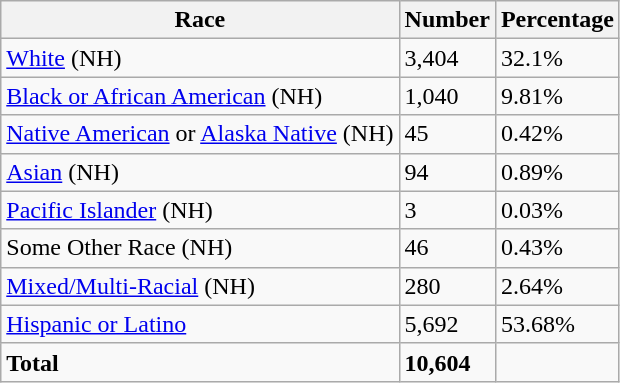<table class="wikitable">
<tr>
<th>Race</th>
<th>Number</th>
<th>Percentage</th>
</tr>
<tr>
<td><a href='#'>White</a> (NH)</td>
<td>3,404</td>
<td>32.1%</td>
</tr>
<tr>
<td><a href='#'>Black or African American</a> (NH)</td>
<td>1,040</td>
<td>9.81%</td>
</tr>
<tr>
<td><a href='#'>Native American</a> or <a href='#'>Alaska Native</a> (NH)</td>
<td>45</td>
<td>0.42%</td>
</tr>
<tr>
<td><a href='#'>Asian</a> (NH)</td>
<td>94</td>
<td>0.89%</td>
</tr>
<tr>
<td><a href='#'>Pacific Islander</a> (NH)</td>
<td>3</td>
<td>0.03%</td>
</tr>
<tr>
<td>Some Other Race (NH)</td>
<td>46</td>
<td>0.43%</td>
</tr>
<tr>
<td><a href='#'>Mixed/Multi-Racial</a> (NH)</td>
<td>280</td>
<td>2.64%</td>
</tr>
<tr>
<td><a href='#'>Hispanic or Latino</a></td>
<td>5,692</td>
<td>53.68%</td>
</tr>
<tr>
<td><strong>Total</strong></td>
<td><strong>10,604</strong></td>
<td></td>
</tr>
</table>
